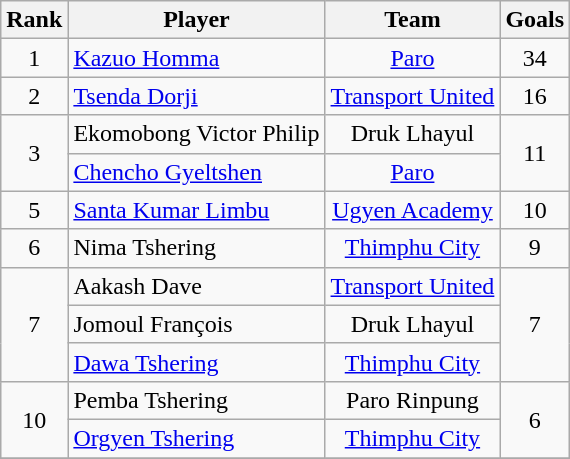<table class="wikitable" style="text-align:center">
<tr>
<th>Rank</th>
<th>Player</th>
<th>Team</th>
<th>Goals</th>
</tr>
<tr>
<td>1</td>
<td style=text-align:left> <a href='#'>Kazuo Homma</a></td>
<td><a href='#'>Paro</a></td>
<td>34</td>
</tr>
<tr>
<td>2</td>
<td style=text-align:left> <a href='#'>Tsenda Dorji</a></td>
<td><a href='#'>Transport United</a></td>
<td>16</td>
</tr>
<tr>
<td rowspan=2>3</td>
<td style=text-align:left> Ekomobong Victor Philip</td>
<td>Druk Lhayul</td>
<td rowspan=2>11</td>
</tr>
<tr>
<td style=text-align:left> <a href='#'>Chencho Gyeltshen</a></td>
<td><a href='#'>Paro</a></td>
</tr>
<tr>
<td>5</td>
<td style=text-align:left> <a href='#'>Santa Kumar Limbu</a></td>
<td><a href='#'>Ugyen Academy</a></td>
<td>10</td>
</tr>
<tr>
<td>6</td>
<td style=text-align:left> Nima Tshering</td>
<td><a href='#'>Thimphu City</a></td>
<td>9</td>
</tr>
<tr>
<td rowspan=3>7</td>
<td style=text-align:left> Aakash Dave</td>
<td><a href='#'>Transport United</a></td>
<td rowspan=3>7</td>
</tr>
<tr>
<td style=text-align:left> Jomoul François</td>
<td>Druk Lhayul</td>
</tr>
<tr>
<td style=text-align:left> <a href='#'>Dawa Tshering</a></td>
<td><a href='#'>Thimphu City</a></td>
</tr>
<tr>
<td rowspan=2>10</td>
<td style=text-align:left> Pemba Tshering</td>
<td>Paro Rinpung</td>
<td rowspan=2>6</td>
</tr>
<tr>
<td style=text-align:left> <a href='#'>Orgyen Tshering</a></td>
<td><a href='#'>Thimphu City</a></td>
</tr>
<tr>
</tr>
</table>
